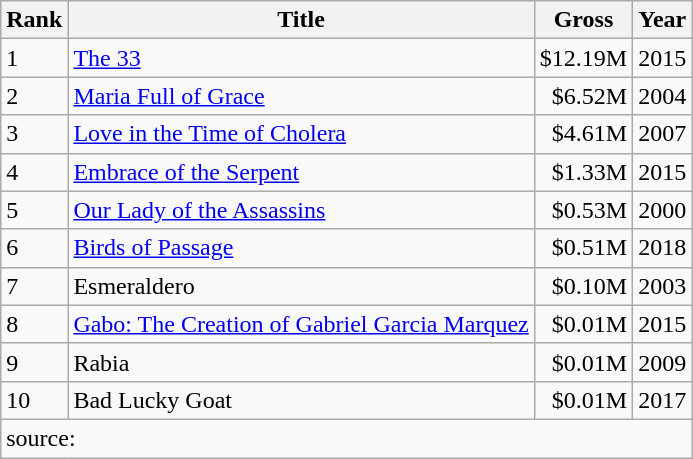<table class="wikitable sortable">
<tr>
<th>Rank</th>
<th>Title</th>
<th>Gross</th>
<th>Year</th>
</tr>
<tr>
<td>1</td>
<td><a href='#'>The 33</a></td>
<td align="right">$12.19M</td>
<td>2015</td>
</tr>
<tr>
<td>2</td>
<td><a href='#'>Maria Full of Grace</a></td>
<td align="right">$6.52M</td>
<td>2004</td>
</tr>
<tr>
<td>3</td>
<td><a href='#'>Love in the Time of Cholera</a></td>
<td align="right">$4.61M</td>
<td>2007</td>
</tr>
<tr>
<td>4</td>
<td><a href='#'>Embrace of the Serpent</a></td>
<td align="right">$1.33M</td>
<td>2015</td>
</tr>
<tr>
<td>5</td>
<td><a href='#'>Our Lady of the Assassins</a></td>
<td align="right">$0.53M</td>
<td>2000</td>
</tr>
<tr>
<td>6</td>
<td><a href='#'>Birds of Passage</a></td>
<td align="right">$0.51M</td>
<td>2018</td>
</tr>
<tr>
<td>7</td>
<td>Esmeraldero</td>
<td align="right">$0.10M</td>
<td>2003</td>
</tr>
<tr>
<td>8</td>
<td><a href='#'>Gabo: The Creation of Gabriel Garcia Marquez</a></td>
<td align="right">$0.01M</td>
<td>2015</td>
</tr>
<tr>
<td>9</td>
<td>Rabia</td>
<td align="right">$0.01M</td>
<td>2009</td>
</tr>
<tr>
<td>10</td>
<td>Bad Lucky Goat</td>
<td align="right">$0.01M</td>
<td>2017</td>
</tr>
<tr>
<td colspan="4">source:</td>
</tr>
</table>
